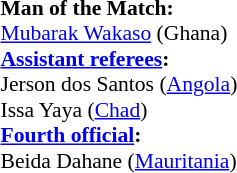<table width=50% style="font-size: 90%">
<tr>
<td><br><strong>Man of the Match:</strong>
<br><a href='#'>Mubarak Wakaso</a> (Ghana)<br><strong><a href='#'>Assistant referees</a>:</strong>
<br>Jerson dos Santos (<a href='#'>Angola</a>)
<br>Issa Yaya (<a href='#'>Chad</a>)
<br><strong><a href='#'>Fourth official</a>:</strong>
<br>Beida Dahane (<a href='#'>Mauritania</a>)</td>
</tr>
</table>
